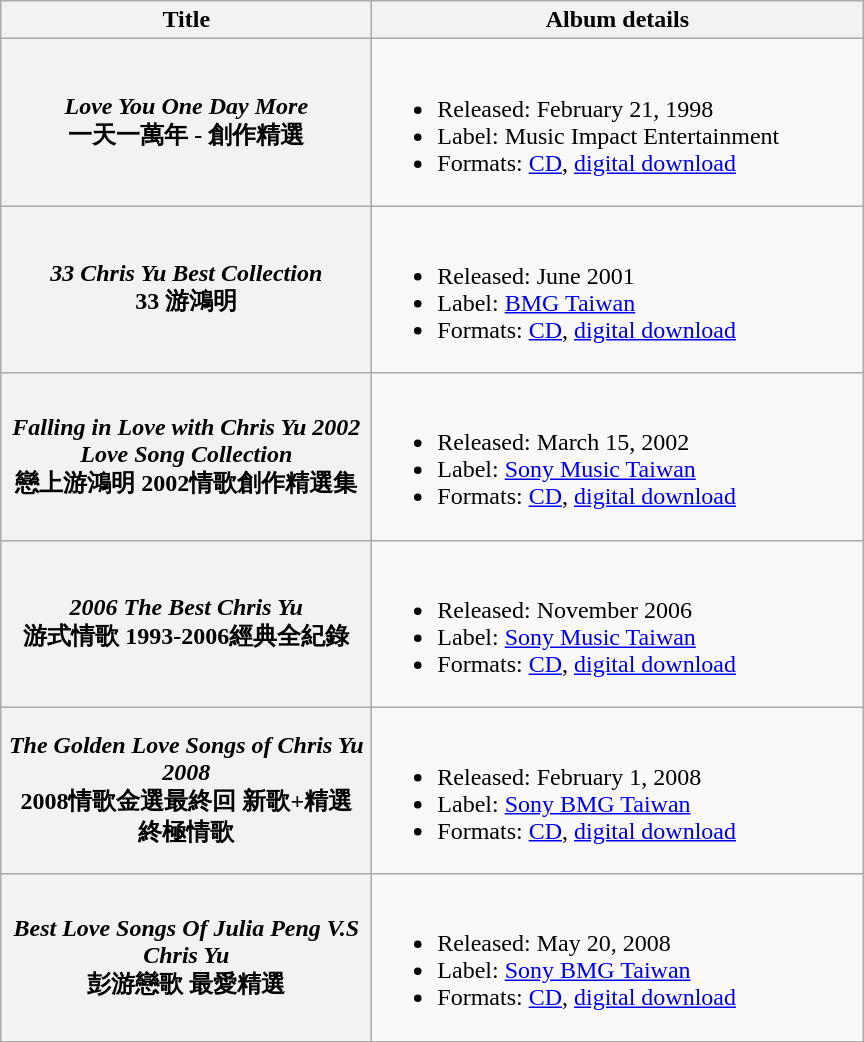<table class="wikitable plainrowheaders" style="text-align:center;">
<tr>
<th scope="col" style="width:15em;">Title</th>
<th scope="col" style="width:20em;">Album details</th>
</tr>
<tr>
<th scope="row"><em>Love You One Day More</em><br>一天一萬年 - 創作精選</th>
<td align="left"><br><ul><li>Released: February 21, 1998</li><li>Label: Music Impact Entertainment</li><li>Formats: <a href='#'>CD</a>, <a href='#'>digital download</a></li></ul></td>
</tr>
<tr>
<th scope="row"><em>33 Chris Yu Best Collection</em><br>33 游鴻明</th>
<td align="left"><br><ul><li>Released: June 2001</li><li>Label: <a href='#'>BMG Taiwan</a></li><li>Formats: <a href='#'>CD</a>, <a href='#'>digital download</a></li></ul></td>
</tr>
<tr>
<th scope="row"><em>Falling in Love with Chris Yu 2002 Love Song Collection</em><br>戀上游鴻明 2002情歌創作精選集</th>
<td align="left"><br><ul><li>Released: March 15, 2002</li><li>Label: <a href='#'>Sony Music Taiwan</a></li><li>Formats: <a href='#'>CD</a>, <a href='#'>digital download</a></li></ul></td>
</tr>
<tr>
<th scope="row"><em>2006 The Best Chris Yu</em><br>游式情歌 1993-2006經典全紀錄</th>
<td align="left"><br><ul><li>Released: November 2006</li><li>Label: <a href='#'>Sony Music Taiwan</a></li><li>Formats: <a href='#'>CD</a>, <a href='#'>digital download</a></li></ul></td>
</tr>
<tr>
<th scope="row"><em>The Golden Love Songs of Chris Yu 2008</em> <br>2008情歌金選最終回 新歌+精選 終極情歌</th>
<td align="left"><br><ul><li>Released: February 1, 2008</li><li>Label: <a href='#'>Sony BMG Taiwan</a></li><li>Formats: <a href='#'>CD</a>, <a href='#'>digital download</a></li></ul></td>
</tr>
<tr>
<th scope="row"><em>Best Love Songs Of Julia Peng V.S Chris Yu</em><br>彭游戀歌 最愛精選</th>
<td align="left"><br><ul><li>Released: May 20, 2008</li><li>Label: <a href='#'>Sony BMG Taiwan</a></li><li>Formats: <a href='#'>CD</a>, <a href='#'>digital download</a></li></ul></td>
</tr>
</table>
